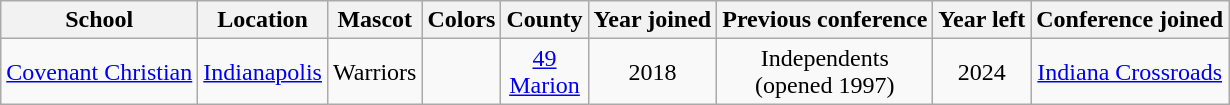<table class="wikitable" style="text-align:center">
<tr>
<th>School</th>
<th>Location</th>
<th>Mascot</th>
<th>Colors</th>
<th>County</th>
<th>Year joined</th>
<th>Previous conference</th>
<th>Year left</th>
<th>Conference joined</th>
</tr>
<tr>
<td><a href='#'>Covenant Christian</a></td>
<td><a href='#'>Indianapolis</a></td>
<td>Warriors</td>
<td> </td>
<td><a href='#'>49 <br> Marion</a></td>
<td>2018</td>
<td>Independents<br>(opened 1997)</td>
<td>2024</td>
<td><a href='#'>Indiana Crossroads</a></td>
</tr>
</table>
